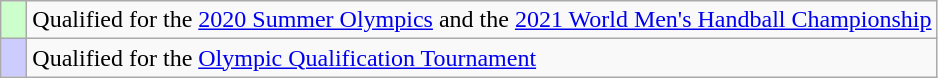<table class="wikitable">
<tr>
<td style="width:10px; background:#CCFFCC;"></td>
<td>Qualified for the <a href='#'>2020 Summer Olympics</a> and the <a href='#'>2021 World Men's Handball Championship</a></td>
</tr>
<tr>
<td style="width:10px; background:#CCCCFF;"></td>
<td>Qualified for the <a href='#'>Olympic Qualification Tournament</a></td>
</tr>
</table>
